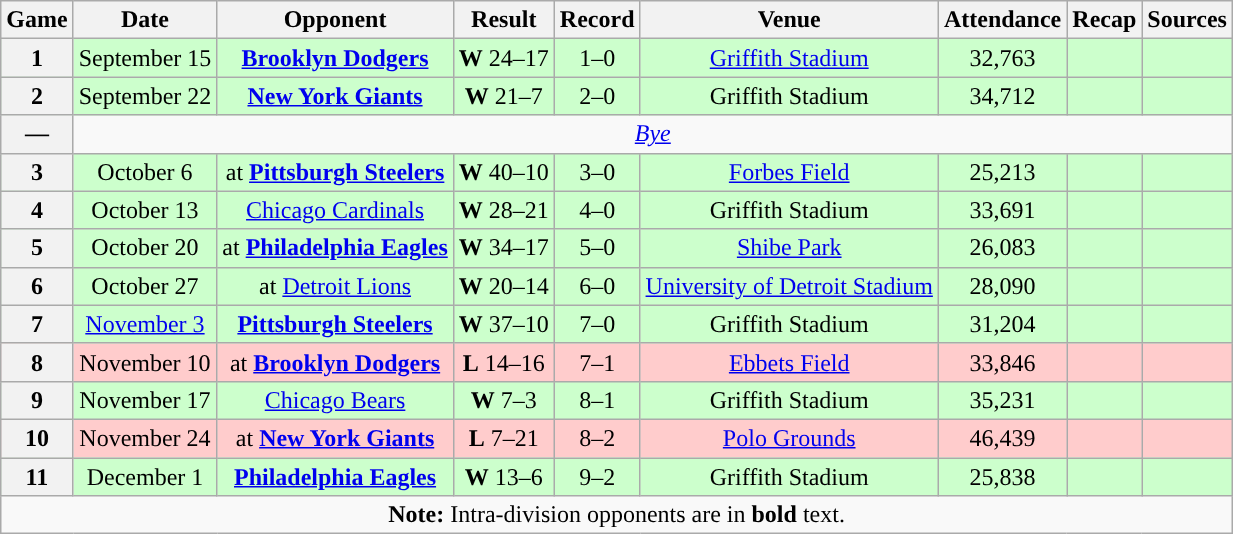<table class="wikitable" style="text-align:center">
<tr>
<th>Game</th>
<th>Date</th>
<th>Opponent</th>
<th>Result</th>
<th>Record</th>
<th>Venue</th>
<th>Attendance</th>
<th>Recap</th>
<th>Sources</th>
</tr>
<tr style="background:#cfc">
<th>1</th>
<td>September 15</td>
<td><strong><a href='#'>Brooklyn Dodgers</a></strong></td>
<td><strong>W</strong> 24–17</td>
<td>1–0</td>
<td><a href='#'>Griffith Stadium</a></td>
<td>32,763</td>
<td></td>
<td></td>
</tr>
<tr style="background:#cfc">
<th>2</th>
<td>September 22</td>
<td><strong><a href='#'>New York Giants</a></strong></td>
<td><strong>W</strong> 21–7</td>
<td>2–0</td>
<td>Griffith Stadium</td>
<td>34,712</td>
<td></td>
<td></td>
</tr>
<tr>
<th>—</th>
<td colspan="9"><em><a href='#'>Bye</a></em></td>
</tr>
<tr style="background:#cfc">
<th>3</th>
<td>October 6</td>
<td>at <strong><a href='#'>Pittsburgh Steelers</a></strong></td>
<td><strong>W</strong> 40–10</td>
<td>3–0</td>
<td><a href='#'>Forbes Field</a></td>
<td>25,213</td>
<td></td>
<td></td>
</tr>
<tr style="background:#cfc">
<th>4</th>
<td>October 13</td>
<td><a href='#'>Chicago Cardinals</a></td>
<td><strong>W</strong> 28–21</td>
<td>4–0</td>
<td>Griffith Stadium</td>
<td>33,691</td>
<td></td>
<td></td>
</tr>
<tr style="background:#cfc">
<th>5</th>
<td>October 20</td>
<td>at <strong><a href='#'>Philadelphia Eagles</a></strong></td>
<td><strong>W</strong> 34–17</td>
<td>5–0</td>
<td><a href='#'>Shibe Park</a></td>
<td>26,083</td>
<td></td>
<td></td>
</tr>
<tr style="background:#cfc">
<th>6</th>
<td>October 27</td>
<td>at <a href='#'>Detroit Lions</a></td>
<td><strong>W</strong> 20–14</td>
<td>6–0</td>
<td><a href='#'>University of Detroit Stadium</a></td>
<td>28,090</td>
<td></td>
<td></td>
</tr>
<tr style="background:#cfc">
<th>7</th>
<td><a href='#'>November 3</a></td>
<td><strong><a href='#'>Pittsburgh Steelers</a></strong></td>
<td><strong>W</strong> 37–10</td>
<td>7–0</td>
<td>Griffith Stadium</td>
<td>31,204</td>
<td></td>
<td></td>
</tr>
<tr style="background:#fcc">
<th>8</th>
<td>November 10</td>
<td>at <strong><a href='#'>Brooklyn Dodgers</a></strong></td>
<td><strong>L</strong> 14–16</td>
<td>7–1</td>
<td><a href='#'>Ebbets Field</a></td>
<td>33,846</td>
<td></td>
<td></td>
</tr>
<tr style="background:#cfc">
<th>9</th>
<td>November 17</td>
<td><a href='#'>Chicago Bears</a></td>
<td><strong>W</strong> 7–3</td>
<td>8–1</td>
<td>Griffith Stadium</td>
<td>35,231</td>
<td></td>
<td></td>
</tr>
<tr style="background:#fcc">
<th>10</th>
<td>November 24</td>
<td>at <strong><a href='#'>New York Giants</a></strong></td>
<td><strong>L</strong> 7–21</td>
<td>8–2</td>
<td><a href='#'>Polo Grounds</a></td>
<td>46,439</td>
<td></td>
<td></td>
</tr>
<tr style="background:#cfc">
<th>11</th>
<td>December 1</td>
<td><strong><a href='#'>Philadelphia Eagles</a></strong></td>
<td><strong>W</strong> 13–6</td>
<td>9–2</td>
<td>Griffith Stadium</td>
<td>25,838</td>
<td></td>
<td></td>
</tr>
<tr>
<td colspan="10"><strong>Note:</strong> Intra-division opponents are in <strong>bold</strong> text.</td>
</tr>
</table>
